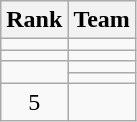<table class="wikitable">
<tr>
<th>Rank</th>
<th>Team</th>
</tr>
<tr>
<td align=center></td>
<td></td>
</tr>
<tr>
<td align=center></td>
<td></td>
</tr>
<tr>
<td rowspan=2 align=center></td>
<td></td>
</tr>
<tr>
<td></td>
</tr>
<tr>
<td align=center>5</td>
<td></td>
</tr>
</table>
